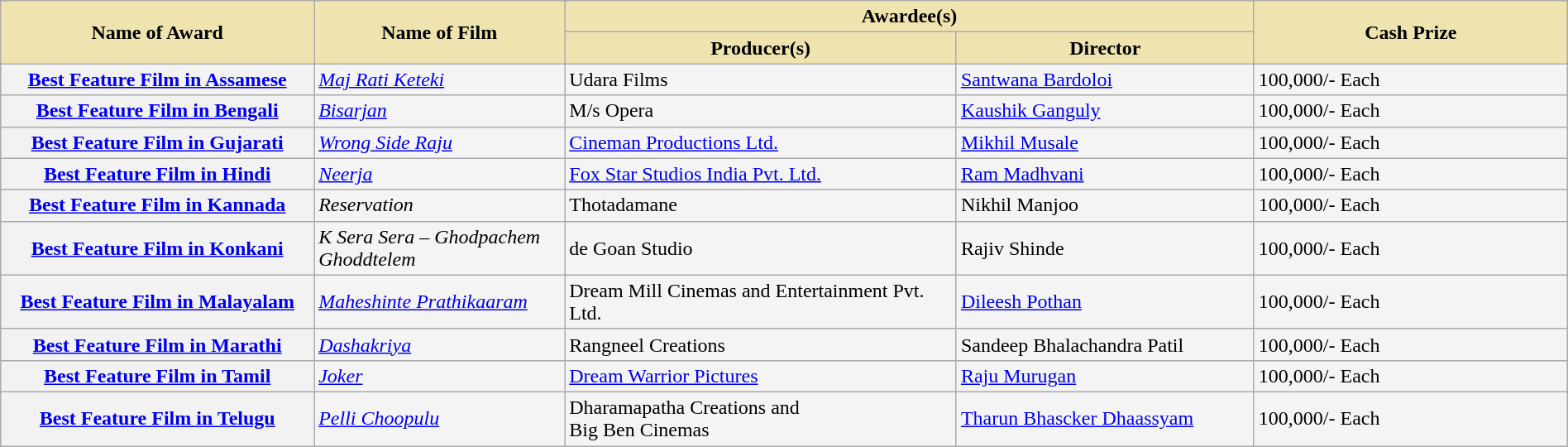<table class="wikitable plainrowheaders" style="width:100%;background-color:#F4F4F4;">
<tr>
<th scope="col" rowspan="2" style="background-color:#EFE4B0;width:20%;">Name of Award</th>
<th scope="col" rowspan="2" style="background-color:#EFE4B0;width:16%;">Name of Film</th>
<th scope="col" colspan="2" style="background-color:#EFE4B0;width:44%;">Awardee(s)</th>
<th scope="col" rowspan="2" style="background-color:#EFE4B0;width:20%;">Cash Prize</th>
</tr>
<tr>
<th style="background-color:#EFE4B0;width:25%;">Producer(s)</th>
<th style="background-color:#EFE4B0;">Director</th>
</tr>
<tr>
<th scope="row"><a href='#'>Best Feature Film in Assamese</a></th>
<td><em><a href='#'>Maj Rati Keteki</a></em></td>
<td>Udara Films</td>
<td><a href='#'>Santwana Bardoloi</a></td>
<td> 100,000/- Each</td>
</tr>
<tr>
<th scope="row"><a href='#'>Best Feature Film in Bengali</a></th>
<td><em><a href='#'>Bisarjan</a></em></td>
<td>M/s Opera</td>
<td><a href='#'>Kaushik Ganguly</a></td>
<td> 100,000/- Each</td>
</tr>
<tr>
<th scope="row"><a href='#'>Best Feature Film in Gujarati</a></th>
<td><em><a href='#'>Wrong Side Raju</a></em></td>
<td><a href='#'>Cineman Productions Ltd.</a></td>
<td><a href='#'>Mikhil Musale</a></td>
<td> 100,000/- Each</td>
</tr>
<tr>
<th scope="row"><a href='#'>Best Feature Film in Hindi</a></th>
<td><em><a href='#'>Neerja</a></em></td>
<td><a href='#'>Fox Star Studios India Pvt. Ltd.</a></td>
<td><a href='#'>Ram Madhvani</a></td>
<td> 100,000/- Each</td>
</tr>
<tr>
<th scope="row"><a href='#'>Best Feature Film in Kannada</a></th>
<td><em>Reservation</em></td>
<td>Thotadamane</td>
<td>Nikhil Manjoo</td>
<td> 100,000/- Each</td>
</tr>
<tr>
<th scope="row"><a href='#'>Best Feature Film in Konkani</a></th>
<td><em>K Sera Sera – Ghodpachem Ghoddtelem</em></td>
<td>de Goan Studio</td>
<td>Rajiv Shinde</td>
<td> 100,000/- Each</td>
</tr>
<tr>
<th scope="row"><a href='#'>Best Feature Film in Malayalam</a></th>
<td><em><a href='#'>Maheshinte Prathikaaram</a></em></td>
<td>Dream Mill Cinemas and Entertainment Pvt. Ltd.</td>
<td><a href='#'>Dileesh Pothan</a></td>
<td> 100,000/- Each</td>
</tr>
<tr>
<th scope="row"><a href='#'>Best Feature Film in Marathi</a></th>
<td><em><a href='#'>Dashakriya</a></em></td>
<td>Rangneel Creations</td>
<td>Sandeep Bhalachandra Patil</td>
<td> 100,000/- Each</td>
</tr>
<tr>
<th scope="row"><a href='#'>Best Feature Film in Tamil</a></th>
<td><em><a href='#'>Joker</a></em></td>
<td><a href='#'>Dream Warrior Pictures</a></td>
<td><a href='#'>Raju Murugan</a></td>
<td> 100,000/- Each</td>
</tr>
<tr>
<th scope="row"><a href='#'>Best Feature Film in Telugu</a></th>
<td><em><a href='#'>Pelli Choopulu</a></em></td>
<td>Dharamapatha Creations and<br>Big Ben Cinemas</td>
<td><a href='#'>Tharun Bhascker Dhaassyam</a></td>
<td> 100,000/- Each</td>
</tr>
</table>
